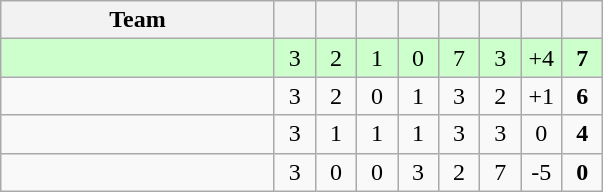<table class="wikitable" style="text-align: center;">
<tr>
<th width="175">Team</th>
<th width="20"></th>
<th width="20"></th>
<th width="20"></th>
<th width="20"></th>
<th width="20"></th>
<th width="20"></th>
<th width="20"></th>
<th width="20"></th>
</tr>
<tr bgcolor=#CCFFCC>
<td align=left></td>
<td>3</td>
<td>2</td>
<td>1</td>
<td>0</td>
<td>7</td>
<td>3</td>
<td>+4</td>
<td><strong>7</strong></td>
</tr>
<tr>
<td align=left></td>
<td>3</td>
<td>2</td>
<td>0</td>
<td>1</td>
<td>3</td>
<td>2</td>
<td>+1</td>
<td><strong>6</strong></td>
</tr>
<tr>
<td align=left></td>
<td>3</td>
<td>1</td>
<td>1</td>
<td>1</td>
<td>3</td>
<td>3</td>
<td>0</td>
<td><strong>4</strong></td>
</tr>
<tr>
<td align=left></td>
<td>3</td>
<td>0</td>
<td>0</td>
<td>3</td>
<td>2</td>
<td>7</td>
<td>-5</td>
<td><strong>0</strong></td>
</tr>
</table>
